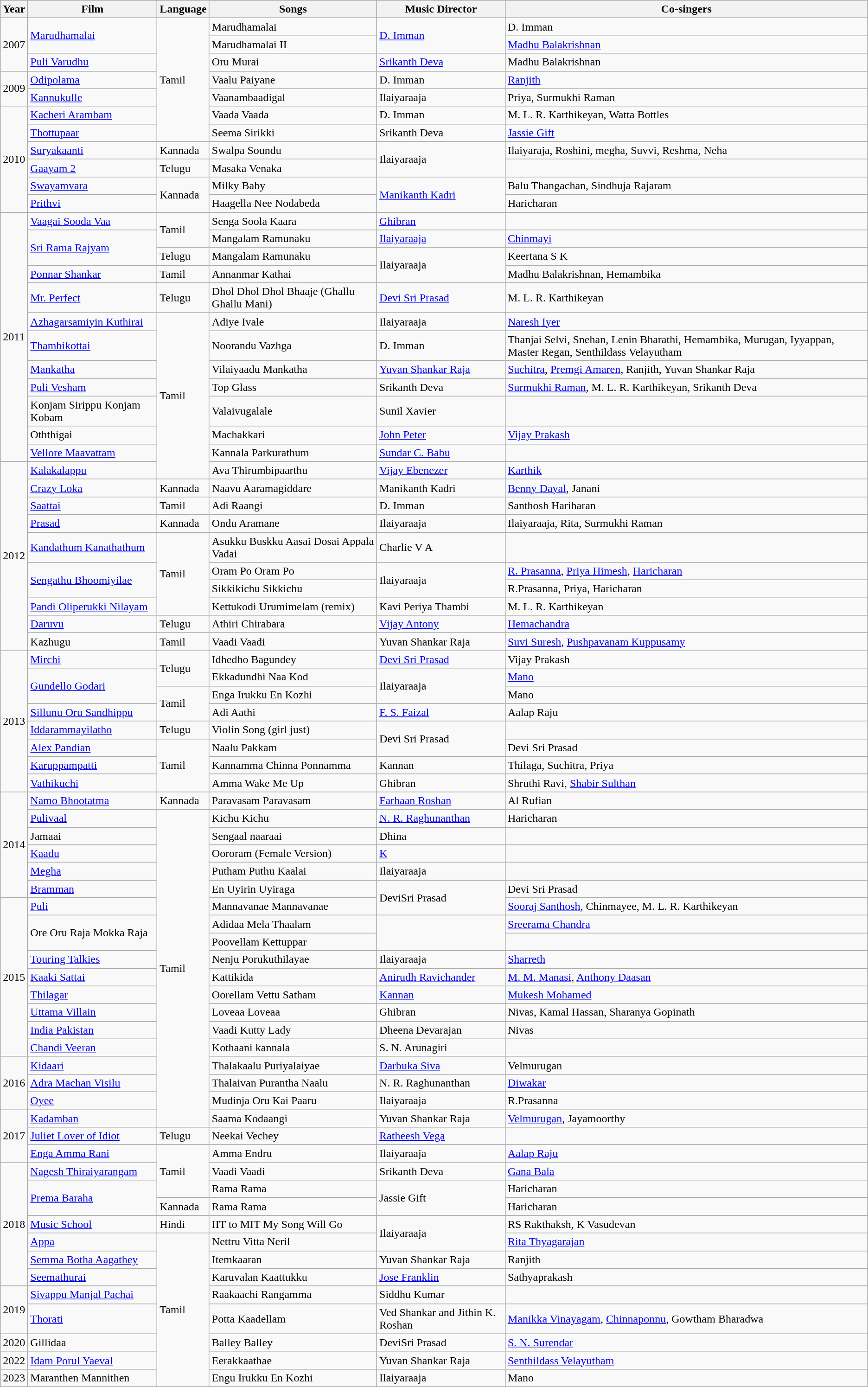<table class="wikitable">
<tr>
<th>Year</th>
<th>Film</th>
<th>Language</th>
<th>Songs</th>
<th>Music Director</th>
<th>Co-singers</th>
</tr>
<tr>
<td rowspan="3">2007</td>
<td rowspan="2"><a href='#'>Marudhamalai</a></td>
<td rowspan="7">Tamil</td>
<td>Marudhamalai</td>
<td rowspan="2"><a href='#'>D. Imman</a></td>
<td>D. Imman</td>
</tr>
<tr>
<td>Marudhamalai II</td>
<td><a href='#'>Madhu Balakrishnan</a></td>
</tr>
<tr>
<td><a href='#'>Puli Varudhu</a></td>
<td>Oru Murai</td>
<td><a href='#'>Srikanth Deva</a></td>
<td>Madhu Balakrishnan</td>
</tr>
<tr>
<td rowspan="2">2009</td>
<td><a href='#'>Odipolama</a></td>
<td>Vaalu Paiyane</td>
<td>D. Imman</td>
<td><a href='#'>Ranjith</a></td>
</tr>
<tr>
<td><a href='#'>Kannukulle</a></td>
<td>Vaanambaadigal</td>
<td>Ilaiyaraaja</td>
<td>Priya, Surmukhi Raman</td>
</tr>
<tr>
<td rowspan="6">2010</td>
<td><a href='#'>Kacheri Arambam</a></td>
<td>Vaada Vaada</td>
<td>D. Imman</td>
<td>M. L. R. Karthikeyan, Watta  Bottles</td>
</tr>
<tr>
<td><a href='#'>Thottupaar</a></td>
<td>Seema Sirikki</td>
<td>Srikanth Deva</td>
<td><a href='#'>Jassie Gift</a></td>
</tr>
<tr>
<td><a href='#'>Suryakaanti</a></td>
<td>Kannada</td>
<td>Swalpa Soundu</td>
<td rowspan="2">Ilaiyaraaja</td>
<td>Ilaiyaraja,  Roshini, megha, Suvvi, Reshma, Neha</td>
</tr>
<tr>
<td><a href='#'>Gaayam 2</a></td>
<td>Telugu</td>
<td>Masaka Venaka</td>
<td></td>
</tr>
<tr>
<td><a href='#'>Swayamvara</a></td>
<td rowspan="2">Kannada</td>
<td>Milky Baby</td>
<td rowspan="2"><a href='#'>Manikanth Kadri</a></td>
<td>Balu Thangachan, Sindhuja Rajaram</td>
</tr>
<tr>
<td><a href='#'>Prithvi</a></td>
<td>Haagella Nee Nodabeda</td>
<td>Haricharan</td>
</tr>
<tr>
<td rowspan="12">2011</td>
<td><a href='#'>Vaagai Sooda Vaa</a></td>
<td rowspan="2">Tamil</td>
<td>Senga Soola Kaara</td>
<td><a href='#'>Ghibran</a></td>
<td></td>
</tr>
<tr>
<td rowspan="2"><a href='#'>Sri Rama Rajyam</a></td>
<td>Mangalam Ramunaku</td>
<td><a href='#'>Ilaiyaraaja</a></td>
<td><a href='#'>Chinmayi</a></td>
</tr>
<tr>
<td>Telugu</td>
<td>Mangalam Ramunaku</td>
<td rowspan="2">Ilaiyaraaja</td>
<td>Keertana S K</td>
</tr>
<tr>
<td><a href='#'>Ponnar Shankar</a></td>
<td>Tamil</td>
<td>Annanmar Kathai</td>
<td>Madhu Balakrishnan, Hemambika</td>
</tr>
<tr>
<td><a href='#'>Mr. Perfect</a></td>
<td>Telugu</td>
<td>Dhol Dhol Dhol Bhaaje (Ghallu Ghallu Mani)</td>
<td><a href='#'>Devi Sri Prasad</a></td>
<td>M. L. R. Karthikeyan</td>
</tr>
<tr>
<td><a href='#'>Azhagarsamiyin Kuthirai</a></td>
<td rowspan="8">Tamil</td>
<td>Adiye Ivale</td>
<td>Ilaiyaraaja</td>
<td><a href='#'>Naresh Iyer</a></td>
</tr>
<tr>
<td><a href='#'>Thambikottai</a></td>
<td>Noorandu Vazhga</td>
<td>D. Imman</td>
<td>Thanjai Selvi, Snehan, Lenin Bharathi, Hemambika, Murugan, Iyyappan, Master Regan, Senthildass Velayutham</td>
</tr>
<tr>
<td><a href='#'>Mankatha</a></td>
<td>Vilaiyaadu Mankatha</td>
<td><a href='#'>Yuvan Shankar Raja</a></td>
<td><a href='#'>Suchitra</a>, <a href='#'>Premgi Amaren</a>, Ranjith, Yuvan Shankar Raja</td>
</tr>
<tr>
<td><a href='#'>Puli Vesham</a></td>
<td>Top Glass</td>
<td>Srikanth Deva</td>
<td><a href='#'>Surmukhi Raman</a>, M. L. R. Karthikeyan, Srikanth Deva</td>
</tr>
<tr>
<td>Konjam Sirippu Konjam Kobam</td>
<td>Valaivugalale</td>
<td>Sunil Xavier</td>
<td></td>
</tr>
<tr>
<td>Oththigai</td>
<td>Machakkari</td>
<td><a href='#'>John Peter</a></td>
<td><a href='#'>Vijay Prakash</a></td>
</tr>
<tr>
<td><a href='#'>Vellore Maavattam</a></td>
<td>Kannala Parkurathum</td>
<td><a href='#'>Sundar C. Babu</a></td>
<td></td>
</tr>
<tr>
<td rowspan="10">2012</td>
<td><a href='#'>Kalakalappu</a></td>
<td>Ava Thirumbipaarthu</td>
<td><a href='#'>Vijay Ebenezer</a></td>
<td><a href='#'>Karthik</a></td>
</tr>
<tr>
<td><a href='#'>Crazy Loka</a></td>
<td>Kannada</td>
<td>Naavu Aaramagiddare</td>
<td>Manikanth Kadri</td>
<td><a href='#'>Benny Dayal</a>, Janani</td>
</tr>
<tr>
<td><a href='#'>Saattai</a></td>
<td>Tamil</td>
<td>Adi Raangi</td>
<td>D. Imman</td>
<td>Santhosh Hariharan</td>
</tr>
<tr>
<td><a href='#'>Prasad</a></td>
<td>Kannada</td>
<td>Ondu Aramane</td>
<td>Ilaiyaraaja</td>
<td>Ilaiyaraaja, Rita, Surmukhi Raman</td>
</tr>
<tr>
<td><a href='#'>Kandathum Kanathathum</a></td>
<td rowspan="4">Tamil</td>
<td>Asukku Buskku Aasai Dosai Appala Vadai</td>
<td>Charlie V A</td>
<td></td>
</tr>
<tr>
<td rowspan="2"><a href='#'>Sengathu Bhoomiyilae</a></td>
<td>Oram Po Oram Po</td>
<td rowspan="2">Ilaiyaraaja</td>
<td><a href='#'>R. Prasanna</a>, <a href='#'>Priya Himesh</a>, <a href='#'>Haricharan</a></td>
</tr>
<tr>
<td>Sikkikichu Sikkichu</td>
<td>R.Prasanna, Priya, Haricharan</td>
</tr>
<tr>
<td><a href='#'>Pandi Oliperukki Nilayam</a></td>
<td>Kettukodi Urumimelam (remix)</td>
<td>Kavi Periya Thambi</td>
<td>M. L. R. Karthikeyan</td>
</tr>
<tr>
<td><a href='#'>Daruvu</a></td>
<td>Telugu</td>
<td>Athiri Chirabara</td>
<td><a href='#'>Vijay Antony</a></td>
<td><a href='#'>Hemachandra</a></td>
</tr>
<tr>
<td Kazhugu (2012 film)>Kazhugu</td>
<td>Tamil</td>
<td>Vaadi Vaadi</td>
<td>Yuvan Shankar Raja</td>
<td><a href='#'>Suvi Suresh</a>, <a href='#'>Pushpavanam Kuppusamy</a></td>
</tr>
<tr>
<td rowspan="8">2013</td>
<td><a href='#'>Mirchi</a></td>
<td rowspan="2">Telugu</td>
<td>Idhedho Bagundey</td>
<td><a href='#'>Devi Sri Prasad</a></td>
<td>Vijay Prakash</td>
</tr>
<tr>
<td rowspan="2"><a href='#'>Gundello Godari</a></td>
<td>Ekkadundhi Naa Kod</td>
<td rowspan="2">Ilaiyaraaja</td>
<td><a href='#'>Mano</a></td>
</tr>
<tr>
<td rowspan="2">Tamil</td>
<td>Enga Irukku En Kozhi</td>
<td>Mano</td>
</tr>
<tr>
<td><a href='#'>Sillunu Oru Sandhippu</a></td>
<td>Adi Aathi</td>
<td><a href='#'>F. S. Faizal</a></td>
<td>Aalap Raju</td>
</tr>
<tr>
<td><a href='#'>Iddarammayilatho</a></td>
<td>Telugu</td>
<td>Violin Song (girl just)</td>
<td rowspan="2">Devi Sri Prasad</td>
<td></td>
</tr>
<tr>
<td><a href='#'>Alex Pandian</a></td>
<td rowspan="3">Tamil</td>
<td>Naalu Pakkam</td>
<td>Devi Sri Prasad</td>
</tr>
<tr>
<td><a href='#'>Karuppampatti</a></td>
<td>Kannamma Chinna Ponnamma</td>
<td>Kannan</td>
<td>Thilaga, Suchitra, Priya</td>
</tr>
<tr>
<td><a href='#'>Vathikuchi</a></td>
<td>Amma Wake Me Up</td>
<td>Ghibran</td>
<td>Shruthi Ravi,  <a href='#'>Shabir Sulthan</a></td>
</tr>
<tr>
<td rowspan="6">2014</td>
<td><a href='#'>Namo Bhootatma</a></td>
<td>Kannada</td>
<td>Paravasam Paravasam</td>
<td><a href='#'>Farhaan Roshan</a></td>
<td>Al Rufian</td>
</tr>
<tr>
<td><a href='#'>Pulivaal</a></td>
<td rowspan="18">Tamil</td>
<td>Kichu Kichu</td>
<td><a href='#'>N. R. Raghunanthan</a></td>
<td>Haricharan</td>
</tr>
<tr>
<td>Jamaai</td>
<td>Sengaal naaraai</td>
<td>Dhina</td>
<td></td>
</tr>
<tr>
<td><a href='#'>Kaadu</a></td>
<td>Oororam (Female Version)</td>
<td><a href='#'>K</a></td>
<td></td>
</tr>
<tr>
<td><a href='#'>Megha</a></td>
<td>Putham Puthu Kaalai</td>
<td>Ilaiyaraaja</td>
<td></td>
</tr>
<tr>
<td><a href='#'>Bramman</a></td>
<td>En Uyirin Uyiraga</td>
<td rowspan="2">DeviSri Prasad</td>
<td>Devi Sri Prasad</td>
</tr>
<tr>
<td rowspan="9">2015</td>
<td><a href='#'>Puli</a></td>
<td>Mannavanae Mannavanae</td>
<td><a href='#'>Sooraj Santhosh</a>, Chinmayee, M. L. R. Karthikeyan</td>
</tr>
<tr>
<td rowspan="2">Ore Oru Raja Mokka Raja</td>
<td>Adidaa Mela Thaalam</td>
<td rowspan="2"></td>
<td><a href='#'>Sreerama Chandra</a></td>
</tr>
<tr>
<td>Poovellam Kettuppar</td>
<td></td>
</tr>
<tr>
<td><a href='#'>Touring Talkies</a></td>
<td>Nenju Porukuthilayae</td>
<td>Ilaiyaraaja</td>
<td><a href='#'>Sharreth</a></td>
</tr>
<tr>
<td><a href='#'>Kaaki Sattai</a></td>
<td>Kattikida</td>
<td><a href='#'>Anirudh Ravichander</a></td>
<td><a href='#'>M. M. Manasi</a>, <a href='#'>Anthony Daasan</a></td>
</tr>
<tr>
<td><a href='#'>Thilagar</a></td>
<td>Oorellam Vettu Satham</td>
<td><a href='#'>Kannan</a></td>
<td><a href='#'>Mukesh Mohamed</a></td>
</tr>
<tr>
<td><a href='#'>Uttama Villain</a></td>
<td>Loveaa Loveaa</td>
<td>Ghibran</td>
<td>Nivas, Kamal Hassan, Sharanya Gopinath</td>
</tr>
<tr>
<td><a href='#'>India Pakistan</a></td>
<td>Vaadi Kutty Lady</td>
<td>Dheena Devarajan</td>
<td>Nivas</td>
</tr>
<tr>
<td><a href='#'>Chandi Veeran</a></td>
<td>Kothaani kannala</td>
<td>S. N. Arunagiri</td>
<td></td>
</tr>
<tr>
<td rowspan="3">2016</td>
<td><a href='#'>Kidaari</a></td>
<td>Thalakaalu Puriyalaiyae</td>
<td><a href='#'>Darbuka Siva</a></td>
<td>Velmurugan</td>
</tr>
<tr>
<td><a href='#'>Adra Machan Visilu</a></td>
<td>Thalaivan Purantha Naalu</td>
<td>N. R. Raghunanthan</td>
<td><a href='#'>Diwakar</a></td>
</tr>
<tr>
<td><a href='#'>Oyee</a></td>
<td>Mudinja Oru Kai Paaru</td>
<td>Ilaiyaraaja</td>
<td>R.Prasanna</td>
</tr>
<tr>
<td rowspan="3">2017</td>
<td><a href='#'>Kadamban</a></td>
<td>Saama Kodaangi</td>
<td>Yuvan Shankar Raja</td>
<td><a href='#'>Velmurugan</a>, Jayamoorthy</td>
</tr>
<tr>
<td><a href='#'>Juliet Lover of Idiot</a></td>
<td>Telugu</td>
<td>Neekai Vechey</td>
<td><a href='#'>Ratheesh Vega</a></td>
<td></td>
</tr>
<tr>
<td><a href='#'>Enga Amma Rani</a></td>
<td rowspan="3">Tamil</td>
<td>Amma Endru</td>
<td>Ilaiyaraaja</td>
<td><a href='#'>Aalap Raju</a></td>
</tr>
<tr>
<td rowspan="7">2018</td>
<td><a href='#'>Nagesh Thiraiyarangam</a></td>
<td>Vaadi Vaadi</td>
<td>Srikanth Deva</td>
<td><a href='#'>Gana Bala</a></td>
</tr>
<tr>
<td rowspan="2"><a href='#'>Prema Baraha</a></td>
<td>Rama Rama</td>
<td rowspan="2">Jassie Gift</td>
<td>Haricharan</td>
</tr>
<tr>
<td>Kannada</td>
<td>Rama Rama</td>
<td>Haricharan</td>
</tr>
<tr>
<td><a href='#'>Music School</a></td>
<td>Hindi</td>
<td>IIT to MIT My Song Will Go</td>
<td rowspan="2">Ilaiyaraaja</td>
<td>RS Rakthaksh, K Vasudevan</td>
</tr>
<tr>
<td><a href='#'>Appa</a></td>
<td rowspan="8">Tamil</td>
<td>Nettru Vitta Neril</td>
<td><a href='#'>Rita Thyagarajan</a></td>
</tr>
<tr>
<td><a href='#'>Semma Botha Aagathey</a></td>
<td>Itemkaaran</td>
<td>Yuvan Shankar Raja</td>
<td>Ranjith</td>
</tr>
<tr>
<td><a href='#'>Seemathurai</a></td>
<td>Karuvalan Kaattukku</td>
<td><a href='#'>Jose Franklin</a></td>
<td>Sathyaprakash</td>
</tr>
<tr>
<td rowspan="2">2019</td>
<td><a href='#'>Sivappu Manjal Pachai</a></td>
<td>Raakaachi Rangamma</td>
<td>Siddhu Kumar</td>
<td></td>
</tr>
<tr>
<td><a href='#'>Thorati</a></td>
<td>Potta Kaadellam</td>
<td>Ved Shankar and Jithin K. Roshan</td>
<td><a href='#'>Manikka Vinayagam</a>, <a href='#'>Chinnaponnu</a>, Gowtham Bharadwa</td>
</tr>
<tr>
<td>2020</td>
<td>Gillidaa</td>
<td>Balley Balley</td>
<td>DeviSri Prasad</td>
<td><a href='#'>S. N. Surendar</a></td>
</tr>
<tr>
<td>2022</td>
<td><a href='#'>Idam Porul Yaeval </a></td>
<td>Eerakkaathae</td>
<td>Yuvan Shankar Raja</td>
<td><a href='#'>Senthildass Velayutham</a></td>
</tr>
<tr>
<td>2023</td>
<td>Maranthen Mannithen</td>
<td>Engu Irukku En Kozhi</td>
<td>Ilaiyaraaja</td>
<td>Mano</td>
</tr>
</table>
